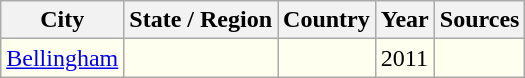<table class="wikitable" style="background:#ffffef; float:left;">
<tr>
<th>City</th>
<th>State / Region</th>
<th>Country</th>
<th>Year</th>
<th>Sources</th>
</tr>
<tr>
<td><a href='#'>Bellingham</a></td>
<td></td>
<td></td>
<td>2011</td>
<td style="text-align:center;"></td>
</tr>
</table>
